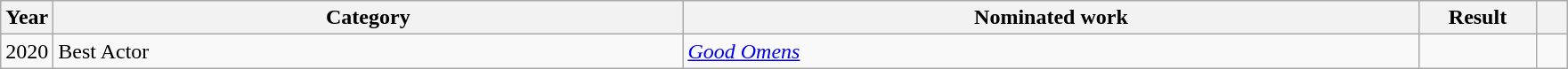<table class=wikitable>
<tr>
<th scope="col" style="width:1em;">Year</th>
<th scope="col" style="width:29em;">Category</th>
<th scope="col" style="width:34em;">Nominated work</th>
<th scope="col" style="width:5em;">Result</th>
<th scope="col" style="width:1em;"></th>
</tr>
<tr>
<td>2020</td>
<td>Best Actor</td>
<td><em><a href='#'>Good Omens</a></em></td>
<td></td>
<td></td>
</tr>
</table>
